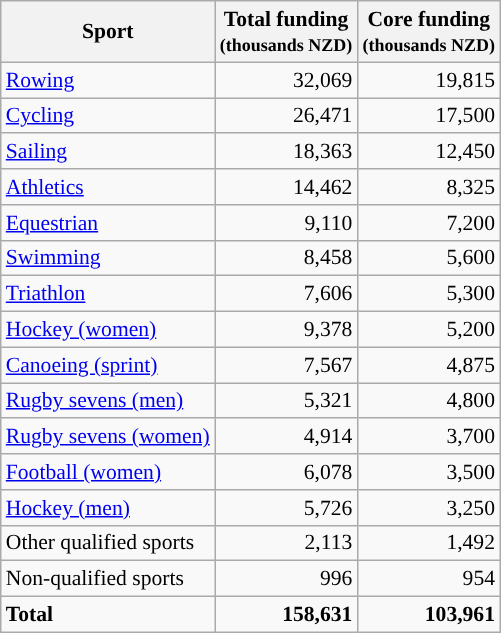<table class="wikitable sortable" style="font-size:90%;text-align:right">
<tr>
<th>Sport</th>
<th>Total funding<br><small>(thousands NZD)</small></th>
<th>Core funding<br><small>(thousands NZD)</small></th>
</tr>
<tr>
<td style="text-align:left;"><a href='#'>Rowing</a></td>
<td>32,069</td>
<td>19,815</td>
</tr>
<tr>
<td style="text-align:left;"><a href='#'>Cycling</a></td>
<td>26,471</td>
<td>17,500</td>
</tr>
<tr>
<td style="text-align:left;"><a href='#'>Sailing</a></td>
<td>18,363</td>
<td>12,450</td>
</tr>
<tr>
<td style="text-align:left;"><a href='#'>Athletics</a></td>
<td>14,462</td>
<td>8,325</td>
</tr>
<tr>
<td style="text-align:left;"><a href='#'>Equestrian</a></td>
<td>9,110</td>
<td>7,200</td>
</tr>
<tr>
<td style="text-align:left;"><a href='#'>Swimming</a></td>
<td>8,458</td>
<td>5,600</td>
</tr>
<tr>
<td style="text-align:left;"><a href='#'>Triathlon</a></td>
<td>7,606</td>
<td>5,300</td>
</tr>
<tr>
<td style="text-align:left;"><a href='#'>Hockey (women)</a></td>
<td>9,378</td>
<td>5,200</td>
</tr>
<tr>
<td style="text-align:left;"><a href='#'>Canoeing (sprint)</a></td>
<td>7,567</td>
<td>4,875</td>
</tr>
<tr>
<td style="text-align:left;"><a href='#'>Rugby sevens (men)</a></td>
<td>5,321</td>
<td>4,800</td>
</tr>
<tr>
<td style="text-align:left;"><a href='#'>Rugby sevens (women)</a></td>
<td>4,914</td>
<td>3,700</td>
</tr>
<tr>
<td style="text-align:left;"><a href='#'>Football (women)</a></td>
<td>6,078</td>
<td>3,500</td>
</tr>
<tr>
<td style="text-align:left;"><a href='#'>Hockey (men)</a></td>
<td>5,726</td>
<td>3,250</td>
</tr>
<tr>
<td style="text-align:left;">Other qualified sports</td>
<td>2,113</td>
<td>1,492</td>
</tr>
<tr>
<td style="text-align:left;">Non-qualified sports</td>
<td>996</td>
<td>954</td>
</tr>
<tr class="sortbottom">
<td style="text-align:left;"><strong>Total</strong></td>
<td><strong>158,631</strong></td>
<td><strong>103,961</strong></td>
</tr>
</table>
